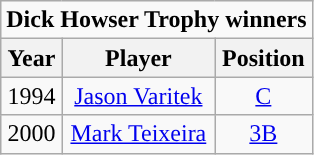<table class="wikitable">
<tr>
<td colspan="3"><strong>Dick Howser Trophy winners</strong></td>
</tr>
<tr>
<th>Year</th>
<th>Player</th>
<th>Position</th>
</tr>
<tr style="text-align:center;">
<td>1994</td>
<td><a href='#'>Jason Varitek</a></td>
<td><a href='#'>C</a></td>
</tr>
<tr style="text-align:center;">
<td>2000</td>
<td><a href='#'>Mark Teixeira</a></td>
<td><a href='#'>3B</a></td>
</tr>
</table>
